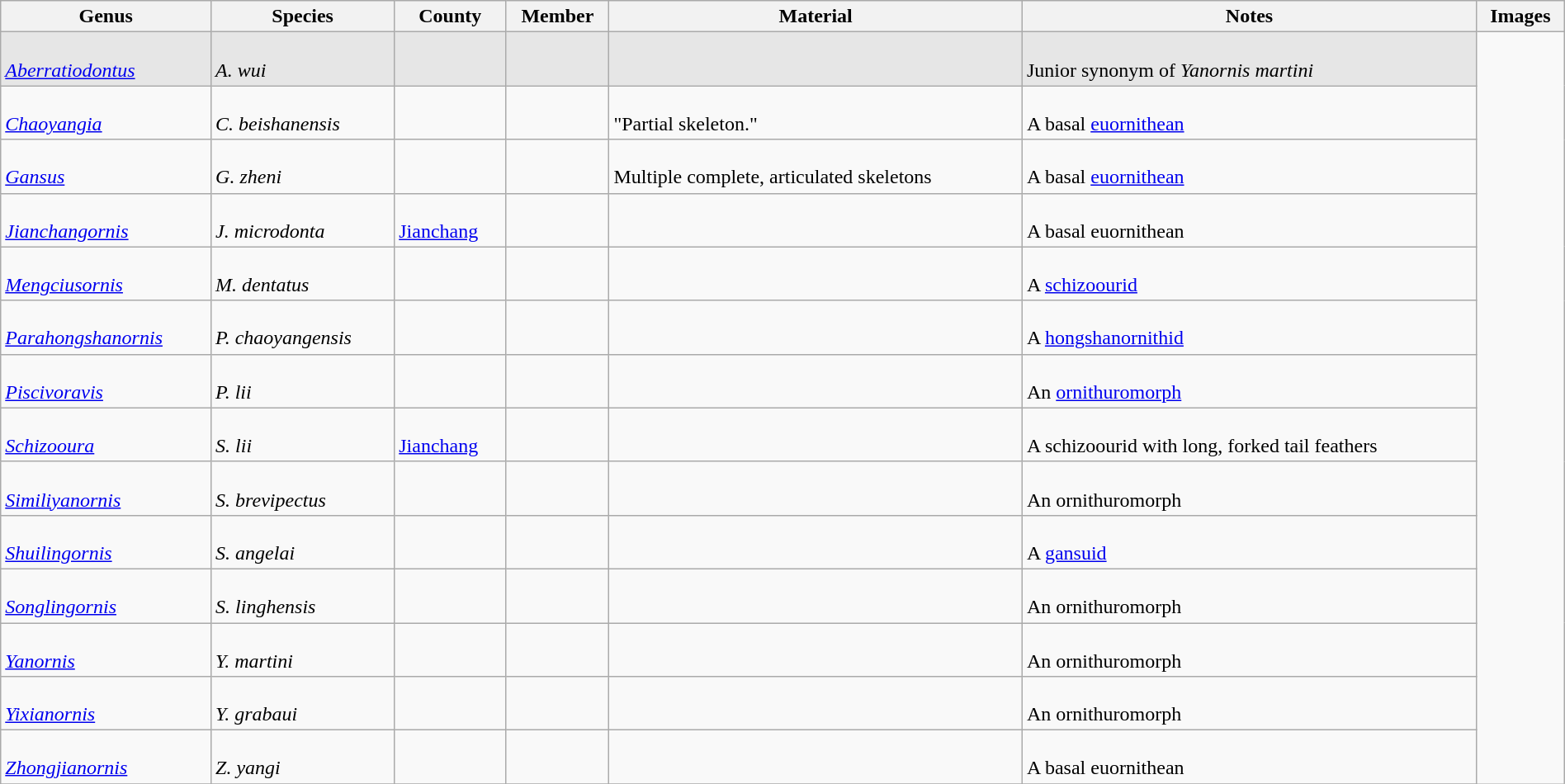<table class="wikitable" align="center" width="100%">
<tr>
<th>Genus</th>
<th>Species</th>
<th>County</th>
<th>Member</th>
<th>Material</th>
<th>Notes</th>
<th>Images</th>
</tr>
<tr>
<td style="background:#E6E6E6;"><br><em><a href='#'>Aberratiodontus</a></em></td>
<td style="background:#E6E6E6;"><br><em>A. wui</em></td>
<td style="background:#E6E6E6;"></td>
<td style="background:#E6E6E6;"></td>
<td style="background:#E6E6E6;"></td>
<td style="background:#E6E6E6;"><br>Junior synonym of <em>Yanornis martini</em></td>
<td rowspan="99"><br>


</td>
</tr>
<tr>
<td><br><em><a href='#'>Chaoyangia</a></em></td>
<td><br><em>C. beishanensis</em></td>
<td></td>
<td></td>
<td><br>"Partial skeleton."</td>
<td><br>A basal <a href='#'>euornithean</a></td>
</tr>
<tr>
<td><br><em><a href='#'>Gansus</a></em></td>
<td><br><em>G. zheni</em></td>
<td></td>
<td></td>
<td><br>Multiple complete, articulated skeletons</td>
<td><br>A basal <a href='#'>euornithean</a></td>
</tr>
<tr>
<td><br><em><a href='#'>Jianchangornis</a></em></td>
<td><br><em>J. microdonta</em></td>
<td><br><a href='#'>Jianchang</a></td>
<td></td>
<td></td>
<td><br>A basal euornithean</td>
</tr>
<tr>
<td><br><em><a href='#'>Mengciusornis</a></em></td>
<td><br><em>M. dentatus</em></td>
<td></td>
<td></td>
<td></td>
<td><br>A <a href='#'>schizoourid</a></td>
</tr>
<tr>
<td><br><em><a href='#'>Parahongshanornis</a></em></td>
<td><br><em>P. chaoyangensis</em></td>
<td></td>
<td></td>
<td></td>
<td><br>A <a href='#'>hongshanornithid</a></td>
</tr>
<tr>
<td><br><em><a href='#'>Piscivoravis</a></em></td>
<td><br><em>P. lii</em></td>
<td></td>
<td></td>
<td></td>
<td><br>An <a href='#'>ornithuromorph</a></td>
</tr>
<tr>
<td><br><em><a href='#'>Schizooura</a></em></td>
<td><br><em>S. lii</em></td>
<td><br><a href='#'>Jianchang</a></td>
<td></td>
<td></td>
<td><br>A schizoourid with long, forked tail feathers</td>
</tr>
<tr>
<td><br><em><a href='#'>Similiyanornis</a></em></td>
<td><br><em>S. brevipectus</em></td>
<td></td>
<td></td>
<td></td>
<td><br>An ornithuromorph</td>
</tr>
<tr>
<td><br><em><a href='#'>Shuilingornis</a></em></td>
<td><br><em>S. angelai</em></td>
<td></td>
<td></td>
<td></td>
<td><br>A <a href='#'>gansuid</a></td>
</tr>
<tr>
<td><br><em><a href='#'>Songlingornis</a></em></td>
<td><br><em>S. linghensis</em></td>
<td></td>
<td></td>
<td></td>
<td><br>An ornithuromorph</td>
</tr>
<tr>
<td><br><em><a href='#'>Yanornis</a></em></td>
<td><br><em>Y. martini</em></td>
<td></td>
<td></td>
<td></td>
<td><br>An ornithuromorph</td>
</tr>
<tr>
<td><br><em><a href='#'>Yixianornis</a></em></td>
<td><br><em>Y. grabaui</em></td>
<td></td>
<td></td>
<td></td>
<td><br>An ornithuromorph</td>
</tr>
<tr>
<td><br><em><a href='#'>Zhongjianornis</a></em></td>
<td><br><em>Z. yangi</em></td>
<td></td>
<td></td>
<td></td>
<td><br>A basal euornithean</td>
</tr>
<tr>
</tr>
</table>
